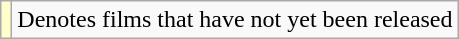<table class="wikitable">
<tr>
<td style="background:#ffc;"></td>
<td>Denotes films that have not yet been released</td>
</tr>
</table>
